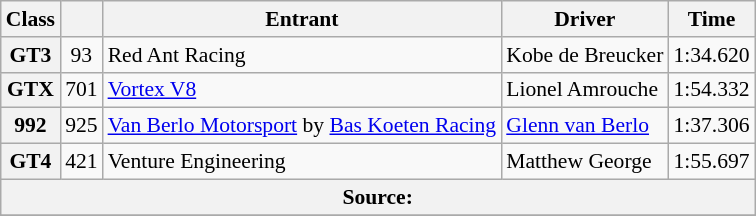<table class="wikitable" style="font-size:90%;">
<tr>
<th>Class</th>
<th></th>
<th>Entrant</th>
<th>Driver</th>
<th>Time</th>
</tr>
<tr>
<th>GT3</th>
<td style="text-align:center;">93</td>
<td> Red Ant Racing</td>
<td> Kobe de Breucker</td>
<td>1:34.620</td>
</tr>
<tr>
<th>GTX</th>
<td style="text-align:center;">701</td>
<td> <a href='#'>Vortex V8</a></td>
<td> Lionel Amrouche</td>
<td>1:54.332</td>
</tr>
<tr>
<th>992</th>
<td style="text-align:center;">925</td>
<td> <a href='#'>Van Berlo Motorsport</a> by <a href='#'>Bas Koeten Racing</a></td>
<td> <a href='#'>Glenn van Berlo</a></td>
<td>1:37.306</td>
</tr>
<tr>
<th>GT4</th>
<td style="text-align:center;">421</td>
<td> Venture Engineering</td>
<td> Matthew George</td>
<td>1:55.697</td>
</tr>
<tr>
<th colspan="5">Source:</th>
</tr>
<tr>
</tr>
</table>
